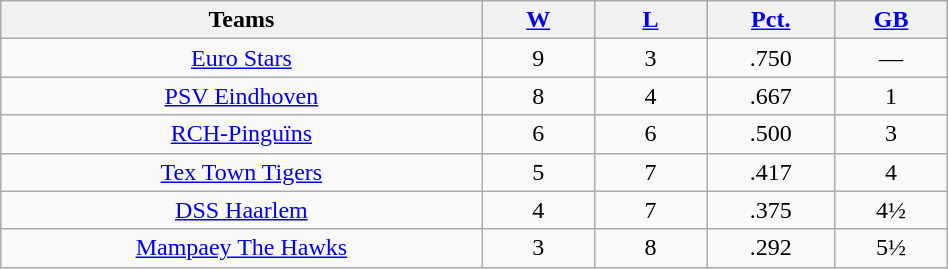<table class="wikitable" width="50%" style="text-align:center;">
<tr>
<th width="30%">Teams</th>
<th width="7%"><a href='#'>W</a></th>
<th width="7%"><a href='#'>L</a></th>
<th width="8%"><a href='#'>Pct.</a></th>
<th width="7%"><a href='#'>GB</a></th>
</tr>
<tr>
<td><a href='#'>Euro Stars</a></td>
<td>9</td>
<td>3</td>
<td>.750</td>
<td>—</td>
</tr>
<tr>
<td><a href='#'>PSV Eindhoven</a></td>
<td>8</td>
<td>4</td>
<td>.667</td>
<td>1</td>
</tr>
<tr>
<td><a href='#'>RCH-Pinguïns</a></td>
<td>6</td>
<td>6</td>
<td>.500</td>
<td>3</td>
</tr>
<tr>
<td><a href='#'>Tex Town Tigers</a></td>
<td>5</td>
<td>7</td>
<td>.417</td>
<td>4</td>
</tr>
<tr>
<td><a href='#'>DSS Haarlem</a></td>
<td>4</td>
<td>7</td>
<td>.375</td>
<td>4½</td>
</tr>
<tr>
<td><a href='#'>Mampaey The Hawks</a></td>
<td>3</td>
<td>8</td>
<td>.292</td>
<td>5½</td>
</tr>
</table>
